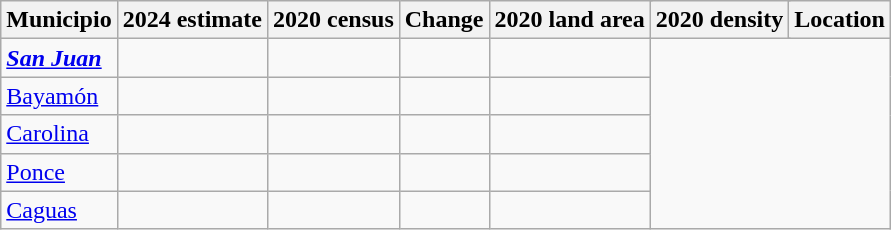<table class="sortable wikitable static-row-numbers sort-under col1left" >
<tr>
<th>Municipio</th>
<th>2024 estimate</th>
<th>2020 census</th>
<th>Change</th>
<th colspan=2>2020 land area</th>
<th colspan=2>2020 density</th>
<th>Location</th>
</tr>
<tr>
<td><strong><em><a href='#'>San Juan</a></em></strong></td>
<td></td>
<td></td>
<td></td>
<td></td>
</tr>
<tr>
<td><a href='#'>Bayamón</a></td>
<td></td>
<td></td>
<td></td>
<td></td>
</tr>
<tr>
<td><a href='#'>Carolina</a></td>
<td></td>
<td></td>
<td></td>
<td></td>
</tr>
<tr>
<td><a href='#'>Ponce</a></td>
<td></td>
<td></td>
<td></td>
<td></td>
</tr>
<tr>
<td><a href='#'>Caguas</a></td>
<td></td>
<td></td>
<td></td>
<td></td>
</tr>
</table>
